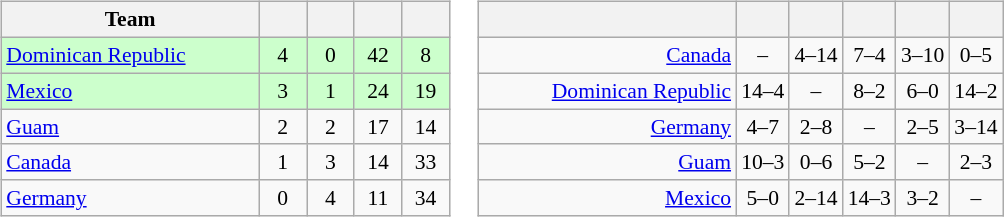<table>
<tr>
<td><br><table class="wikitable" style="text-align: center; font-size: 90%;">
<tr>
<th width=165>Team</th>
<th width=25></th>
<th width=25></th>
<th width=25></th>
<th width=25></th>
</tr>
<tr bgcolor="#ccffcc">
<td align="left"> <a href='#'>Dominican Republic</a></td>
<td>4</td>
<td>0</td>
<td>42</td>
<td>8</td>
</tr>
<tr bgcolor="#ccffcc">
<td align="left"> <a href='#'>Mexico</a></td>
<td>3</td>
<td>1</td>
<td>24</td>
<td>19</td>
</tr>
<tr>
<td align="left"> <a href='#'>Guam</a></td>
<td>2</td>
<td>2</td>
<td>17</td>
<td>14</td>
</tr>
<tr>
<td align="left"> <a href='#'>Canada</a></td>
<td>1</td>
<td>3</td>
<td>14</td>
<td>33</td>
</tr>
<tr>
<td align="left"> <a href='#'>Germany</a></td>
<td>0</td>
<td>4</td>
<td>11</td>
<td>34</td>
</tr>
</table>
</td>
<td><br><table class="wikitable" style="text-align:center; font-size:90%;">
<tr>
<th width=165> </th>
<th></th>
<th></th>
<th></th>
<th></th>
<th></th>
</tr>
<tr>
<td style="text-align:right;"><a href='#'>Canada</a> </td>
<td>–</td>
<td>4–14</td>
<td>7–4</td>
<td>3–10</td>
<td>0–5</td>
</tr>
<tr>
<td style="text-align:right;"><a href='#'>Dominican Republic</a> </td>
<td>14–4</td>
<td>–</td>
<td>8–2</td>
<td>6–0</td>
<td>14–2</td>
</tr>
<tr>
<td style="text-align:right;"><a href='#'>Germany</a> </td>
<td>4–7</td>
<td>2–8</td>
<td>–</td>
<td>2–5</td>
<td>3–14</td>
</tr>
<tr>
<td style="text-align:right;"><a href='#'>Guam</a> </td>
<td>10–3</td>
<td>0–6</td>
<td>5–2</td>
<td>–</td>
<td>2–3</td>
</tr>
<tr>
<td style="text-align:right;"><a href='#'>Mexico</a> </td>
<td>5–0</td>
<td>2–14</td>
<td>14–3</td>
<td>3–2</td>
<td>–</td>
</tr>
</table>
</td>
</tr>
</table>
